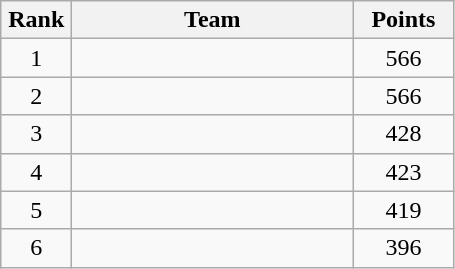<table class="wikitable" style="text-align:center;">
<tr>
<th width=40>Rank</th>
<th width=180>Team</th>
<th width=60>Points</th>
</tr>
<tr>
<td>1</td>
<td align=left></td>
<td>566</td>
</tr>
<tr>
<td>2</td>
<td align=left></td>
<td>566</td>
</tr>
<tr>
<td>3</td>
<td align=left></td>
<td>428</td>
</tr>
<tr>
<td>4</td>
<td align=left></td>
<td>423</td>
</tr>
<tr>
<td>5</td>
<td align=left></td>
<td>419</td>
</tr>
<tr>
<td>6</td>
<td align=left></td>
<td>396</td>
</tr>
</table>
